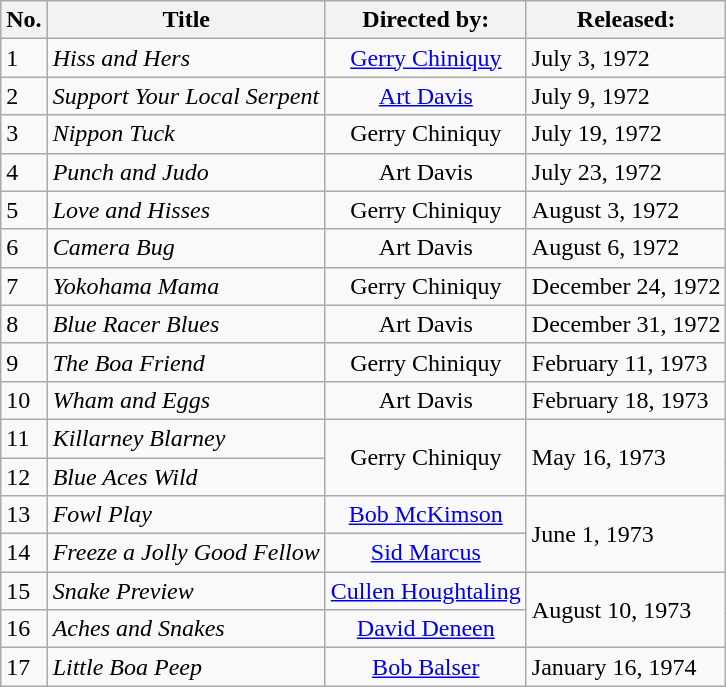<table class="wikitable">
<tr>
<th>No.</th>
<th>Title</th>
<th>Directed by:</th>
<th>Released:</th>
</tr>
<tr>
<td>1</td>
<td><em>Hiss and Hers</em></td>
<td align="center"><a href='#'>Gerry Chiniquy</a></td>
<td>July 3, 1972</td>
</tr>
<tr>
<td>2</td>
<td><em>Support Your Local Serpent</em></td>
<td align="center"><a href='#'>Art Davis</a></td>
<td>July 9, 1972</td>
</tr>
<tr>
<td>3</td>
<td><em>Nippon Tuck</em></td>
<td align="center">Gerry Chiniquy</td>
<td>July 19, 1972</td>
</tr>
<tr>
<td>4</td>
<td><em>Punch and Judo</em></td>
<td align="center">Art Davis</td>
<td>July 23, 1972</td>
</tr>
<tr>
<td>5</td>
<td><em>Love and Hisses</em></td>
<td align="center">Gerry Chiniquy</td>
<td>August 3, 1972</td>
</tr>
<tr>
<td>6</td>
<td><em>Camera Bug</em></td>
<td align="center">Art Davis</td>
<td>August 6, 1972</td>
</tr>
<tr>
<td>7</td>
<td><em>Yokohama Mama</em></td>
<td align="center">Gerry Chiniquy</td>
<td>December 24, 1972</td>
</tr>
<tr>
<td>8</td>
<td><em>Blue Racer Blues</em></td>
<td align="center">Art Davis</td>
<td>December 31, 1972</td>
</tr>
<tr>
<td>9</td>
<td><em>The Boa Friend</em></td>
<td align="center">Gerry Chiniquy</td>
<td>February 11, 1973</td>
</tr>
<tr>
<td>10</td>
<td><em>Wham and Eggs</em></td>
<td align="center">Art Davis</td>
<td>February 18, 1973</td>
</tr>
<tr>
<td>11</td>
<td><em>Killarney Blarney</em></td>
<td rowspan="2" align="center">Gerry Chiniquy</td>
<td rowspan="2">May 16, 1973</td>
</tr>
<tr>
<td>12</td>
<td><em>Blue Aces Wild</em></td>
</tr>
<tr>
<td>13</td>
<td><em>Fowl Play</em></td>
<td align="center"><a href='#'>Bob McKimson</a></td>
<td rowspan="2">June 1, 1973</td>
</tr>
<tr>
<td>14</td>
<td><em>Freeze a Jolly Good Fellow</em></td>
<td align="center"><a href='#'>Sid Marcus</a></td>
</tr>
<tr>
<td>15</td>
<td><em>Snake Preview</em></td>
<td align="center"><a href='#'>Cullen Houghtaling</a></td>
<td rowspan="2">August 10, 1973</td>
</tr>
<tr>
<td>16</td>
<td><em>Aches and Snakes</em></td>
<td align="center"><a href='#'>David Deneen</a></td>
</tr>
<tr>
<td>17</td>
<td><em>Little Boa Peep</em></td>
<td align="center"><a href='#'>Bob Balser</a></td>
<td>January 16, 1974</td>
</tr>
</table>
